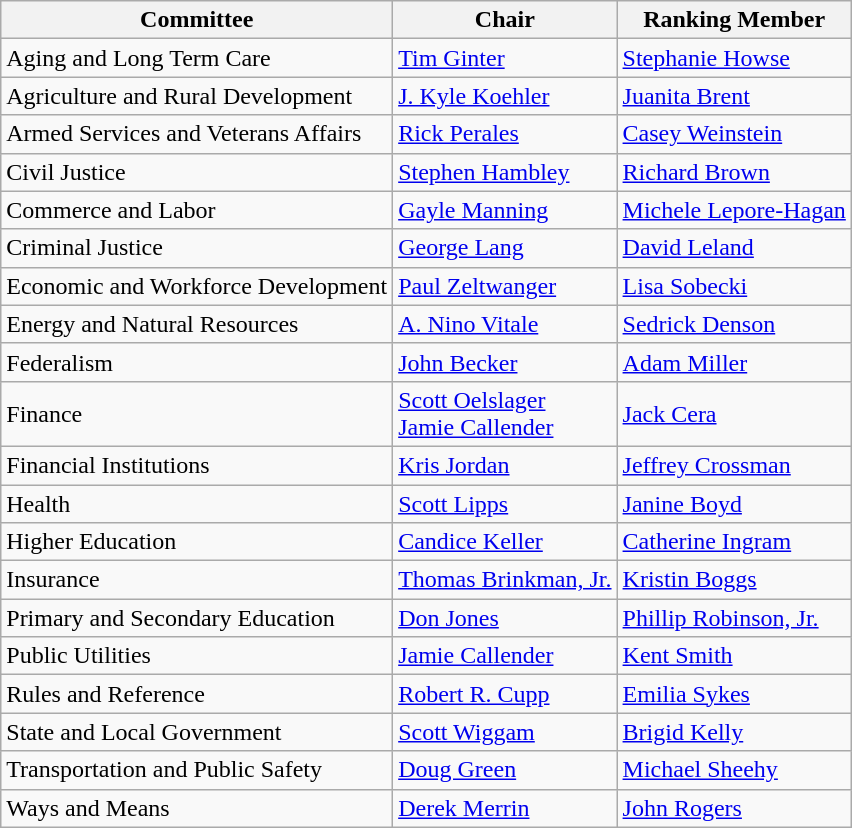<table class="wikitable">
<tr>
<th>Committee</th>
<th>Chair</th>
<th>Ranking Member</th>
</tr>
<tr>
<td>Aging and Long Term Care</td>
<td><a href='#'>Tim Ginter</a></td>
<td><a href='#'>Stephanie Howse</a></td>
</tr>
<tr>
<td>Agriculture and Rural Development</td>
<td><a href='#'>J. Kyle Koehler</a></td>
<td><a href='#'>Juanita Brent</a></td>
</tr>
<tr>
<td>Armed Services and Veterans Affairs</td>
<td><a href='#'>Rick Perales</a></td>
<td><a href='#'>Casey Weinstein</a></td>
</tr>
<tr>
<td>Civil Justice</td>
<td><a href='#'>Stephen Hambley</a></td>
<td><a href='#'>Richard Brown</a></td>
</tr>
<tr>
<td>Commerce and Labor</td>
<td><a href='#'>Gayle Manning</a></td>
<td><a href='#'>Michele Lepore-Hagan</a></td>
</tr>
<tr>
<td>Criminal Justice</td>
<td><a href='#'>George Lang</a></td>
<td><a href='#'>David Leland</a></td>
</tr>
<tr>
<td>Economic and Workforce Development</td>
<td><a href='#'>Paul Zeltwanger</a></td>
<td><a href='#'>Lisa Sobecki</a></td>
</tr>
<tr>
<td>Energy and Natural Resources</td>
<td><a href='#'>A. Nino Vitale</a></td>
<td><a href='#'>Sedrick Denson</a></td>
</tr>
<tr>
<td>Federalism</td>
<td><a href='#'>John Becker</a></td>
<td><a href='#'>Adam Miller</a></td>
</tr>
<tr>
<td>Finance</td>
<td><a href='#'>Scott Oelslager</a><br><a href='#'>Jamie Callender</a></td>
<td><a href='#'>Jack Cera</a></td>
</tr>
<tr>
<td>Financial Institutions</td>
<td><a href='#'>Kris Jordan</a></td>
<td><a href='#'>Jeffrey Crossman</a></td>
</tr>
<tr>
<td>Health</td>
<td><a href='#'>Scott Lipps</a></td>
<td><a href='#'>Janine Boyd</a></td>
</tr>
<tr>
<td>Higher Education</td>
<td><a href='#'>Candice Keller</a></td>
<td><a href='#'>Catherine Ingram</a></td>
</tr>
<tr>
<td>Insurance</td>
<td><a href='#'>Thomas Brinkman, Jr.</a></td>
<td><a href='#'>Kristin Boggs</a></td>
</tr>
<tr>
<td>Primary and Secondary Education</td>
<td><a href='#'>Don Jones</a></td>
<td><a href='#'>Phillip Robinson, Jr.</a></td>
</tr>
<tr>
<td>Public Utilities</td>
<td><a href='#'>Jamie Callender</a></td>
<td><a href='#'>Kent Smith</a></td>
</tr>
<tr>
<td>Rules and Reference</td>
<td><a href='#'>Robert R. Cupp</a></td>
<td><a href='#'>Emilia Sykes</a></td>
</tr>
<tr>
<td>State and Local Government</td>
<td><a href='#'>Scott Wiggam</a></td>
<td><a href='#'>Brigid Kelly</a></td>
</tr>
<tr>
<td>Transportation and Public Safety</td>
<td><a href='#'>Doug Green</a></td>
<td><a href='#'>Michael Sheehy</a></td>
</tr>
<tr>
<td>Ways and Means</td>
<td><a href='#'>Derek Merrin</a></td>
<td><a href='#'>John Rogers</a></td>
</tr>
</table>
